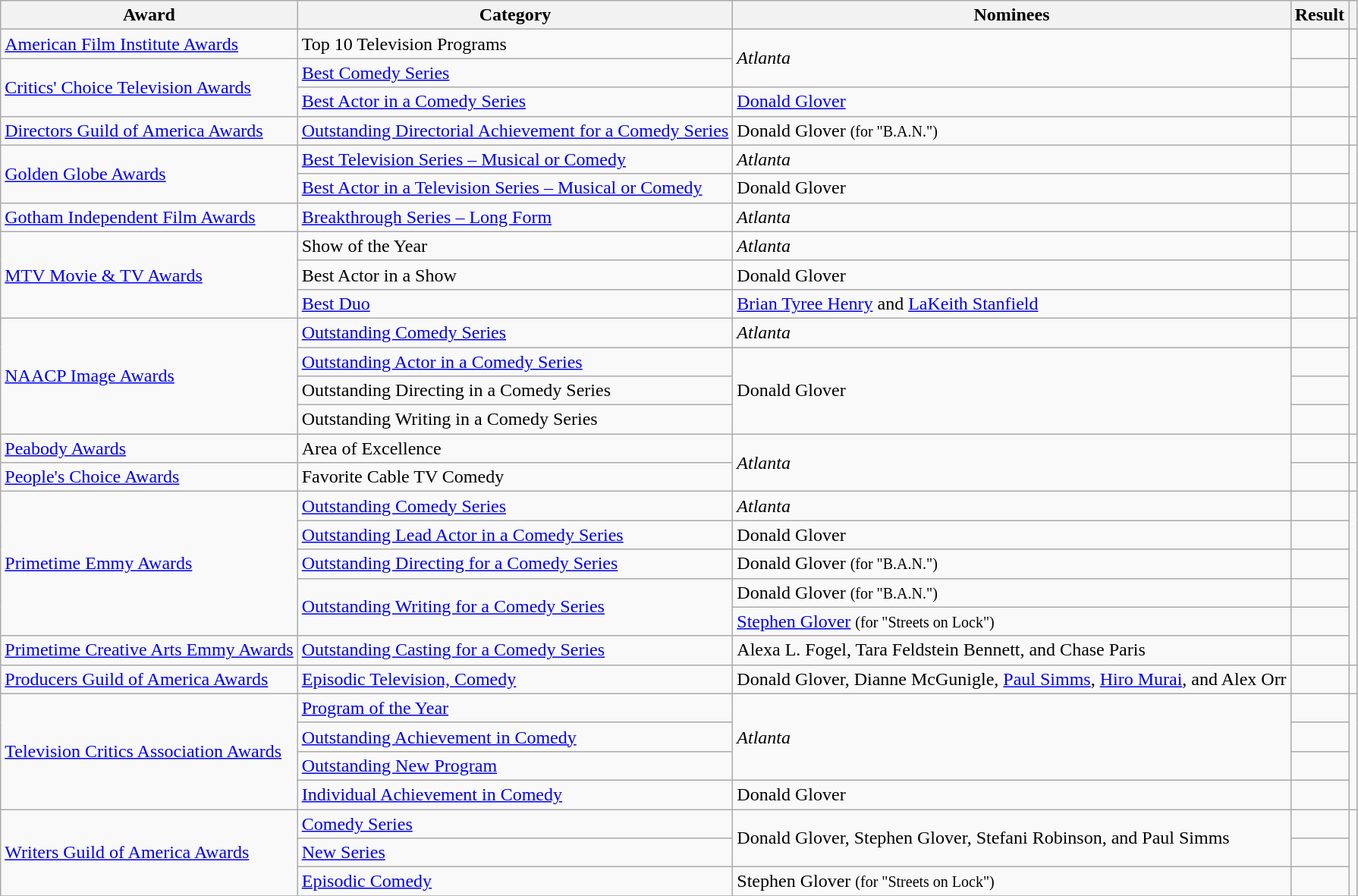<table class="wikitable sortable">
<tr>
<th>Award</th>
<th>Category</th>
<th>Nominees</th>
<th>Result</th>
<th></th>
</tr>
<tr>
<td><a href='#'>American Film Institute Awards</a></td>
<td>Top 10 Television Programs</td>
<td rowspan="2"><em>Atlanta</em></td>
<td></td>
<td></td>
</tr>
<tr>
<td rowspan="2"><a href='#'>Critics' Choice Television Awards</a></td>
<td><a href='#'>Best Comedy Series</a></td>
<td></td>
<td rowspan="2"></td>
</tr>
<tr>
<td><a href='#'>Best Actor in a Comedy Series</a></td>
<td><a href='#'>Donald Glover</a></td>
<td></td>
</tr>
<tr>
<td><a href='#'>Directors Guild of America Awards</a></td>
<td><a href='#'>Outstanding Directorial Achievement for a Comedy Series</a></td>
<td>Donald Glover <small>(for "B.A.N.")</small></td>
<td></td>
<td></td>
</tr>
<tr>
<td rowspan="2"><a href='#'>Golden Globe Awards</a></td>
<td><a href='#'>Best Television Series – Musical or Comedy</a></td>
<td><em>Atlanta</em></td>
<td></td>
<td rowspan="2"></td>
</tr>
<tr>
<td><a href='#'>Best Actor in a Television Series – Musical or Comedy</a></td>
<td>Donald Glover</td>
<td></td>
</tr>
<tr>
<td><a href='#'>Gotham Independent Film Awards</a></td>
<td><a href='#'>Breakthrough Series – Long Form</a></td>
<td><em>Atlanta</em></td>
<td></td>
<td></td>
</tr>
<tr>
<td rowspan="3"><a href='#'>MTV Movie & TV Awards</a></td>
<td>Show of the Year</td>
<td><em>Atlanta</em></td>
<td></td>
<td rowspan="3"></td>
</tr>
<tr>
<td>Best Actor in a Show</td>
<td>Donald Glover</td>
<td></td>
</tr>
<tr>
<td><a href='#'>Best Duo</a></td>
<td><a href='#'>Brian Tyree Henry</a> and <a href='#'>LaKeith Stanfield</a></td>
<td></td>
</tr>
<tr>
<td rowspan="4"><a href='#'>NAACP Image Awards</a></td>
<td><a href='#'>Outstanding Comedy Series</a></td>
<td><em>Atlanta</em></td>
<td></td>
<td rowspan="4"></td>
</tr>
<tr>
<td><a href='#'>Outstanding Actor in a Comedy Series</a></td>
<td rowspan="3">Donald Glover</td>
<td></td>
</tr>
<tr>
<td>Outstanding Directing in a Comedy Series</td>
<td></td>
</tr>
<tr>
<td>Outstanding Writing in a Comedy Series</td>
<td></td>
</tr>
<tr>
<td><a href='#'>Peabody Awards</a></td>
<td>Area of Excellence</td>
<td rowspan="2"><em>Atlanta</em></td>
<td></td>
<td></td>
</tr>
<tr>
<td><a href='#'>People's Choice Awards</a></td>
<td>Favorite Cable TV Comedy</td>
<td></td>
<td></td>
</tr>
<tr>
<td rowspan="5"><a href='#'>Primetime Emmy Awards</a></td>
<td><a href='#'>Outstanding Comedy Series</a></td>
<td><em>Atlanta</em></td>
<td></td>
<td rowspan="6"></td>
</tr>
<tr>
<td><a href='#'>Outstanding Lead Actor in a Comedy Series</a></td>
<td>Donald Glover</td>
<td></td>
</tr>
<tr>
<td><a href='#'>Outstanding Directing for a Comedy Series</a></td>
<td>Donald Glover <small>(for "B.A.N.")</small></td>
<td></td>
</tr>
<tr>
<td rowspan="2"><a href='#'>Outstanding Writing for a Comedy Series</a></td>
<td>Donald Glover <small>(for "B.A.N.")</small></td>
<td></td>
</tr>
<tr>
<td><a href='#'>Stephen Glover</a> <small>(for "Streets on Lock")</small></td>
<td></td>
</tr>
<tr>
<td><a href='#'>Primetime Creative Arts Emmy Awards</a></td>
<td><a href='#'>Outstanding Casting for a Comedy Series</a></td>
<td>Alexa L. Fogel, Tara Feldstein Bennett, and Chase Paris</td>
<td></td>
</tr>
<tr>
<td><a href='#'>Producers Guild of America Awards</a></td>
<td><a href='#'>Episodic Television, Comedy</a></td>
<td>Donald Glover, Dianne McGunigle, <a href='#'>Paul Simms</a>, <a href='#'>Hiro Murai</a>, and Alex Orr</td>
<td></td>
<td></td>
</tr>
<tr>
<td rowspan="4"><a href='#'>Television Critics Association Awards</a></td>
<td><a href='#'>Program of the Year</a></td>
<td rowspan=3><em>Atlanta</em></td>
<td></td>
<td rowspan="4"></td>
</tr>
<tr>
<td><a href='#'>Outstanding Achievement in Comedy</a></td>
<td></td>
</tr>
<tr>
<td><a href='#'>Outstanding New Program</a></td>
<td></td>
</tr>
<tr>
<td><a href='#'>Individual Achievement in Comedy</a></td>
<td>Donald Glover</td>
<td></td>
</tr>
<tr>
<td rowspan="3"><a href='#'>Writers Guild of America Awards</a></td>
<td><a href='#'>Comedy Series</a></td>
<td rowspan=2>Donald Glover, Stephen Glover, Stefani Robinson, and Paul Simms</td>
<td></td>
<td rowspan="3"></td>
</tr>
<tr>
<td><a href='#'>New Series</a></td>
<td></td>
</tr>
<tr>
<td><a href='#'>Episodic Comedy</a></td>
<td>Stephen Glover <small>(for "Streets on Lock")</small></td>
<td></td>
</tr>
<tr>
</tr>
</table>
